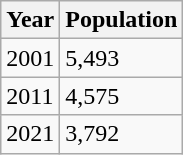<table class=wikitable>
<tr>
<th>Year</th>
<th>Population</th>
</tr>
<tr>
<td>2001</td>
<td>5,493</td>
</tr>
<tr>
<td>2011</td>
<td>4,575</td>
</tr>
<tr>
<td>2021</td>
<td>3,792</td>
</tr>
</table>
